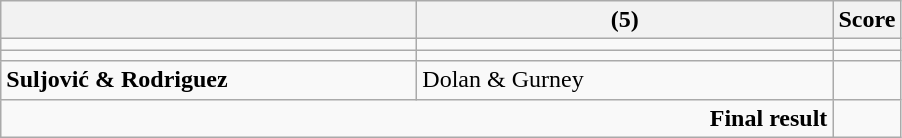<table class="wikitable">
<tr>
<th width=270></th>
<th width=270> (5)</th>
<th>Score</th>
</tr>
<tr>
<td></td>
<td></td>
<td></td>
</tr>
<tr>
<td></td>
<td></td>
<td></td>
</tr>
<tr>
<td><strong>Suljović & Rodriguez</strong></td>
<td>Dolan & Gurney</td>
<td></td>
</tr>
<tr>
<td colspan="2" align="right"><strong>Final result</strong></td>
<td></td>
</tr>
</table>
